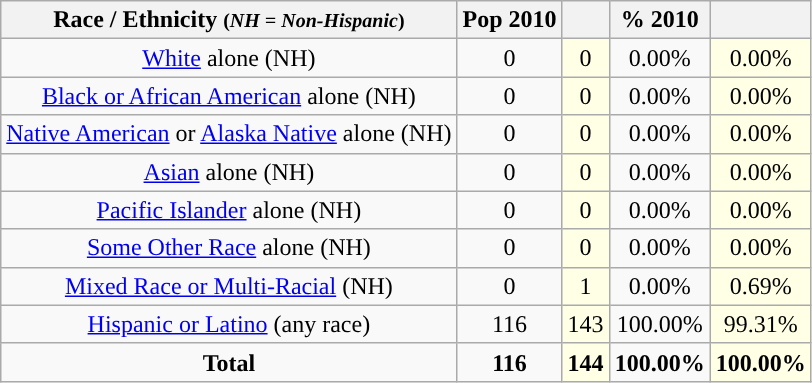<table class="wikitable" style="text-align:center;">
<tr>
<th>Race / Ethnicity <small>(<em>NH = Non-Hispanic</em>)</small></th>
<th>Pop 2010</th>
<th></th>
<th>% 2010</th>
<th></th>
</tr>
<tr>
<td><a href='#'>White</a> alone (NH)</td>
<td>0</td>
<td style='background: #ffffe6;'>0</td>
<td>0.00%</td>
<td style='background: #ffffe6;'>0.00%</td>
</tr>
<tr>
<td><a href='#'>Black or African American</a> alone (NH)</td>
<td>0</td>
<td style='background: #ffffe6;'>0</td>
<td>0.00%</td>
<td style='background: #ffffe6;'>0.00%</td>
</tr>
<tr>
<td><a href='#'>Native American</a> or <a href='#'>Alaska Native</a> alone (NH)</td>
<td>0</td>
<td style='background: #ffffe6;'>0</td>
<td>0.00%</td>
<td style='background: #ffffe6;'>0.00%</td>
</tr>
<tr>
<td><a href='#'>Asian</a> alone (NH)</td>
<td>0</td>
<td style='background: #ffffe6;'>0</td>
<td>0.00%</td>
<td style='background: #ffffe6;'>0.00%</td>
</tr>
<tr>
<td><a href='#'>Pacific Islander</a> alone (NH)</td>
<td>0</td>
<td style='background: #ffffe6;'>0</td>
<td>0.00%</td>
<td style='background: #ffffe6;'>0.00%</td>
</tr>
<tr>
<td><a href='#'>Some Other Race</a> alone (NH)</td>
<td>0</td>
<td style='background: #ffffe6;'>0</td>
<td>0.00%</td>
<td style='background: #ffffe6;'>0.00%</td>
</tr>
<tr>
<td><a href='#'>Mixed Race or Multi-Racial</a> (NH)</td>
<td>0</td>
<td style='background: #ffffe6;'>1</td>
<td>0.00%</td>
<td style='background: #ffffe6;'>0.69%</td>
</tr>
<tr>
<td><a href='#'>Hispanic or Latino</a> (any race)</td>
<td>116</td>
<td style='background: #ffffe6;'>143</td>
<td>100.00%</td>
<td style='background: #ffffe6;'>99.31%</td>
</tr>
<tr>
<td><strong>Total</strong></td>
<td><strong>116</strong></td>
<td style='background: #ffffe6;'><strong>144</strong></td>
<td><strong>100.00%</strong></td>
<td style='background: #ffffe6;'><strong>100.00%</strong></td>
</tr>
</table>
